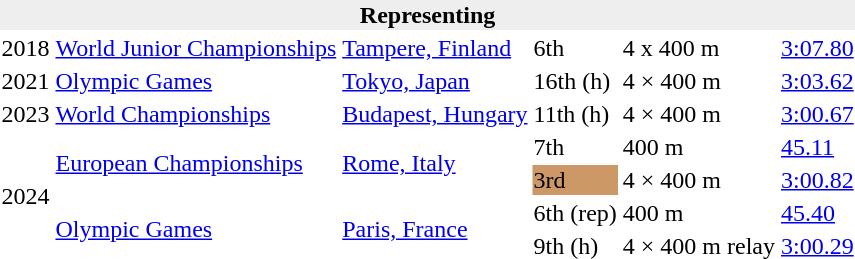<table>
<tr>
<th bgcolor="#eeeeee" colspan="8">Representing </th>
</tr>
<tr>
<td>2018</td>
<td><a href='#'>World Junior Championships</a></td>
<td><a href='#'>Tampere, Finland</a></td>
<td>6th</td>
<td>4 x 400 m</td>
<td><a href='#'>3:07.80</a></td>
</tr>
<tr>
<td>2021</td>
<td><a href='#'>Olympic Games</a></td>
<td><a href='#'>Tokyo, Japan</a></td>
<td>16th (h)</td>
<td>4 × 400 m</td>
<td><a href='#'>3:03.62</a></td>
</tr>
<tr>
<td>2023</td>
<td><a href='#'>World Championships</a></td>
<td><a href='#'>Budapest, Hungary</a></td>
<td>11th (h)</td>
<td>4 × 400 m</td>
<td><a href='#'>3:00.67</a></td>
</tr>
<tr>
<td rowspan=4>2024</td>
<td rowspan=2><a href='#'>European Championships</a></td>
<td rowspan=2><a href='#'>Rome, Italy</a></td>
<td>7th</td>
<td>400 m</td>
<td><a href='#'>45.11</a></td>
</tr>
<tr>
<td bgcolor=cc9966>3rd</td>
<td>4 × 400 m</td>
<td><a href='#'>3:00.82</a></td>
</tr>
<tr>
<td rowspan=2><a href='#'>Olympic Games</a></td>
<td rowspan=2><a href='#'>Paris, France</a></td>
<td>6th (rep)</td>
<td>400 m</td>
<td><a href='#'>45.40</a></td>
</tr>
<tr>
<td>9th (h)</td>
<td>4 × 400 m relay</td>
<td><a href='#'>3:00.29</a></td>
</tr>
</table>
